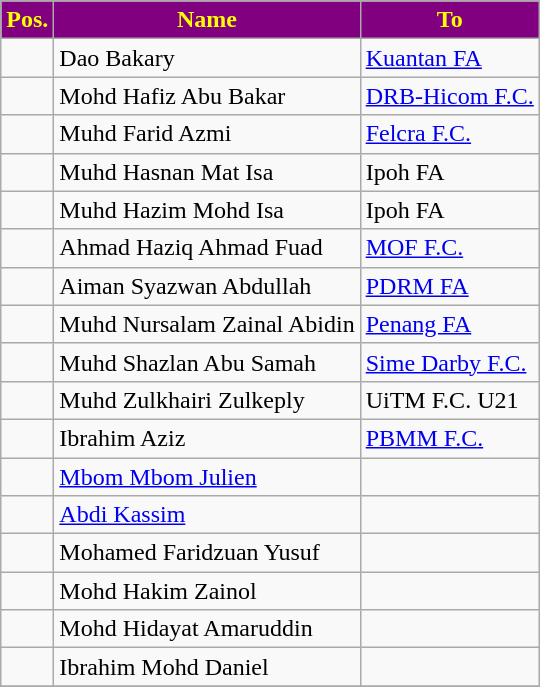<table class="wikitable sortable">
<tr>
<th style="background:Purple; color:Yellow;">Pos.</th>
<th style="background:Purple; color:Yellow;">Name</th>
<th style="background:Purple; color:Yellow;">To</th>
</tr>
<tr>
<td></td>
<td> Dao Bakary</td>
<td> <a href='#'>Kuantan FA</a></td>
</tr>
<tr>
<td></td>
<td> Mohd Hafiz Abu Bakar</td>
<td> <a href='#'>DRB-Hicom F.C.</a></td>
</tr>
<tr>
<td></td>
<td> Muhd Farid Azmi</td>
<td> <a href='#'>Felcra F.C.</a></td>
</tr>
<tr>
<td></td>
<td> Muhd Hasnan Mat Isa</td>
<td> Ipoh FA</td>
</tr>
<tr>
<td></td>
<td> Muhd Hazim Mohd Isa</td>
<td> Ipoh FA</td>
</tr>
<tr>
<td></td>
<td> Ahmad Haziq Ahmad Fuad</td>
<td> <a href='#'>MOF F.C.</a></td>
</tr>
<tr>
<td></td>
<td> Aiman Syazwan Abdullah</td>
<td> <a href='#'>PDRM FA</a></td>
</tr>
<tr>
<td></td>
<td> Muhd Nursalam Zainal Abidin</td>
<td> <a href='#'>Penang FA</a></td>
</tr>
<tr>
<td></td>
<td> Muhd Shazlan Abu Samah</td>
<td> <a href='#'>Sime Darby F.C.</a></td>
</tr>
<tr>
<td></td>
<td> Muhd Zulkhairi Zulkeply</td>
<td> UiTM F.C. U21</td>
</tr>
<tr>
<td></td>
<td> Ibrahim Aziz</td>
<td> <a href='#'>PBMM F.C.</a></td>
</tr>
<tr>
<td></td>
<td> <a href='#'>Mbom Mbom Julien</a></td>
<td></td>
</tr>
<tr>
<td></td>
<td> <a href='#'>Abdi Kassim</a></td>
<td></td>
</tr>
<tr>
<td></td>
<td> Mohamed Faridzuan Yusuf</td>
<td></td>
</tr>
<tr>
<td></td>
<td> Mohd Hakim Zainol</td>
<td></td>
</tr>
<tr>
<td></td>
<td> Mohd Hidayat Amaruddin</td>
<td></td>
</tr>
<tr>
<td></td>
<td> Ibrahim Mohd Daniel</td>
<td></td>
</tr>
<tr>
</tr>
</table>
